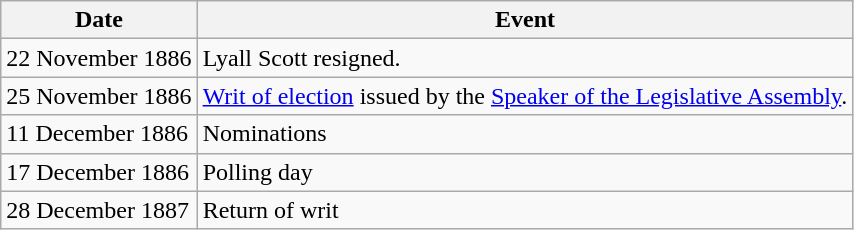<table class="wikitable">
<tr>
<th>Date</th>
<th>Event</th>
</tr>
<tr>
<td>22 November 1886</td>
<td>Lyall Scott resigned.</td>
</tr>
<tr>
<td>25 November 1886</td>
<td><a href='#'>Writ of election</a> issued by the <a href='#'>Speaker of the Legislative Assembly</a>.</td>
</tr>
<tr>
<td>11 December 1886</td>
<td>Nominations</td>
</tr>
<tr>
<td>17 December 1886</td>
<td>Polling day</td>
</tr>
<tr>
<td>28 December 1887</td>
<td>Return of writ</td>
</tr>
</table>
